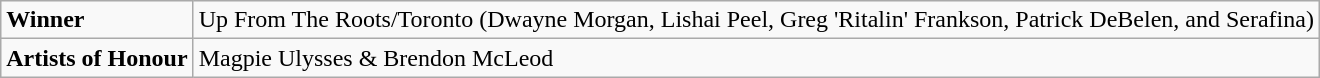<table class="wikitable">
<tr>
<td><strong>Winner</strong></td>
<td>Up From The Roots/Toronto (Dwayne Morgan, Lishai Peel, Greg 'Ritalin' Frankson, Patrick DeBelen, and Serafina)</td>
</tr>
<tr>
<td><strong>Artists of Honour</strong></td>
<td>Magpie Ulysses & Brendon McLeod</td>
</tr>
</table>
